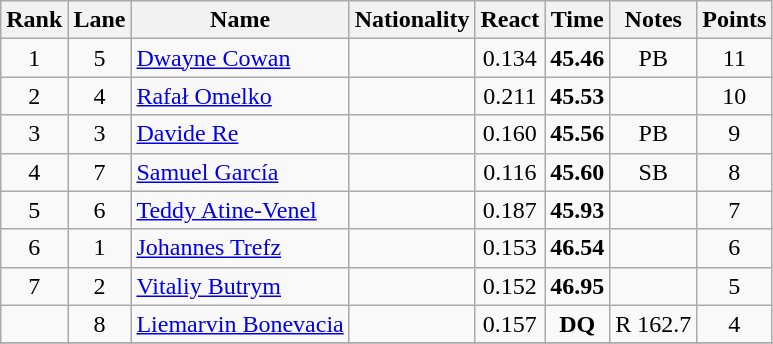<table class="wikitable sortable" style="text-align:center">
<tr>
<th>Rank</th>
<th>Lane</th>
<th>Name</th>
<th>Nationality</th>
<th>React</th>
<th>Time</th>
<th>Notes</th>
<th>Points</th>
</tr>
<tr>
<td>1</td>
<td>5</td>
<td align=left><a href='#'>Dwayne Cowan</a></td>
<td align=left></td>
<td>0.134</td>
<td><strong>45.46</strong></td>
<td>PB</td>
<td>11</td>
</tr>
<tr>
<td>2</td>
<td>4</td>
<td align=left><a href='#'>Rafał Omelko</a></td>
<td align=left></td>
<td>0.211</td>
<td><strong>45.53</strong></td>
<td></td>
<td>10</td>
</tr>
<tr>
<td>3</td>
<td>3</td>
<td align=left><a href='#'>Davide Re</a></td>
<td align=left></td>
<td>0.160</td>
<td><strong>45.56</strong></td>
<td>PB</td>
<td>9</td>
</tr>
<tr>
<td>4</td>
<td>7</td>
<td align=left><a href='#'>Samuel García</a></td>
<td align=left></td>
<td>0.116</td>
<td><strong>45.60</strong></td>
<td>SB</td>
<td>8</td>
</tr>
<tr>
<td>5</td>
<td>6</td>
<td align=left><a href='#'>Teddy Atine-Venel</a></td>
<td align=left></td>
<td>0.187</td>
<td><strong>45.93</strong></td>
<td></td>
<td>7</td>
</tr>
<tr>
<td>6</td>
<td>1</td>
<td align=left><a href='#'>Johannes Trefz</a></td>
<td align=left></td>
<td>0.153</td>
<td><strong>46.54</strong></td>
<td></td>
<td>6</td>
</tr>
<tr>
<td>7</td>
<td>2</td>
<td align=left><a href='#'>Vitaliy Butrym</a></td>
<td align=left></td>
<td>0.152</td>
<td><strong>46.95</strong></td>
<td></td>
<td>5</td>
</tr>
<tr>
<td></td>
<td>8</td>
<td align=left><a href='#'>Liemarvin Bonevacia</a></td>
<td align=left></td>
<td>0.157</td>
<td><strong>DQ</strong></td>
<td>R 162.7</td>
<td>4</td>
</tr>
<tr>
</tr>
</table>
